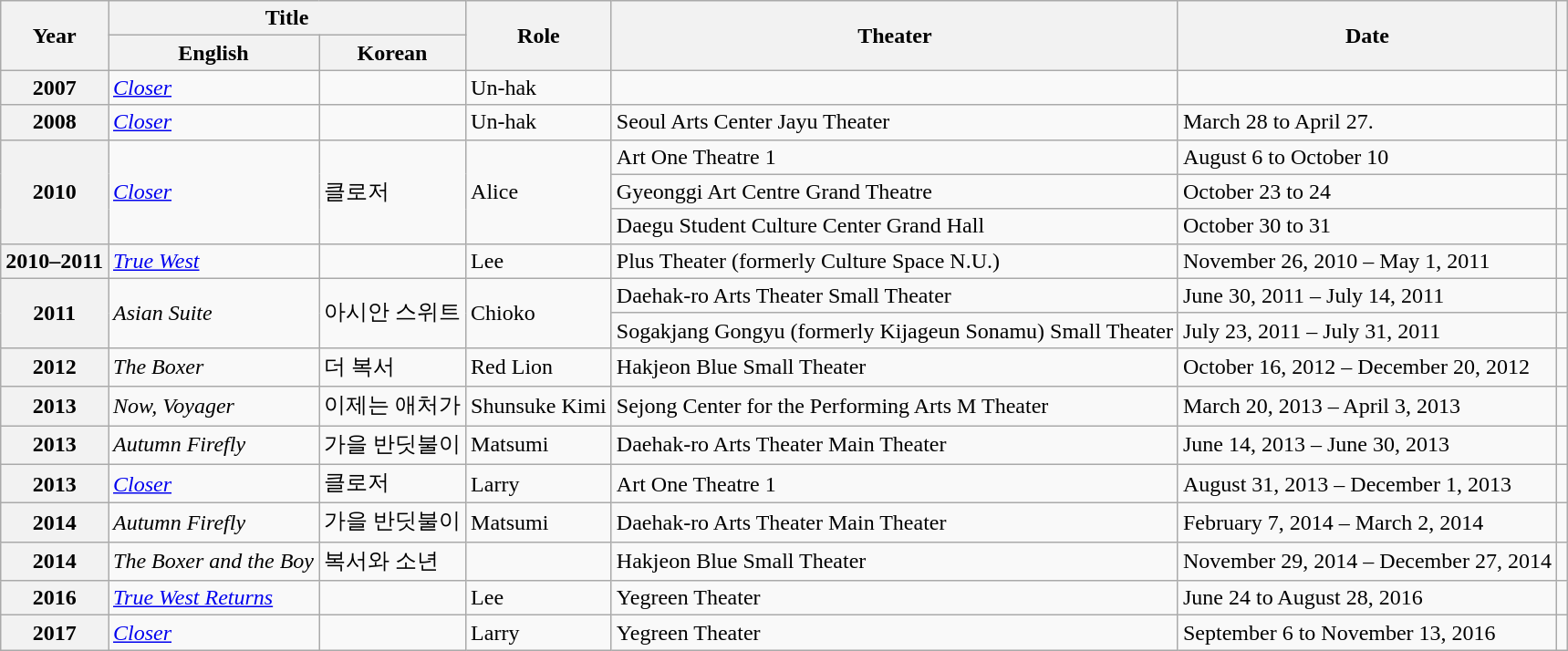<table class="wikitable sortable plainrowheaders">
<tr>
<th rowspan="2" scope="col">Year</th>
<th colspan="2" scope="col">Title</th>
<th rowspan="2" scope="col">Role</th>
<th rowspan="2" scope="col">Theater</th>
<th rowspan="2" scope="col">Date</th>
<th rowspan="2" scope="col" class="unsortable"></th>
</tr>
<tr>
<th>English</th>
<th>Korean</th>
</tr>
<tr>
<th scope="row">2007</th>
<td><em><a href='#'>Closer</a></em></td>
<td></td>
<td>Un-hak</td>
<td></td>
<td></td>
<td></td>
</tr>
<tr>
<th scope="row">2008</th>
<td><em><a href='#'>Closer</a></em></td>
<td></td>
<td>Un-hak</td>
<td>Seoul Arts Center Jayu Theater</td>
<td>March 28 to April 27.</td>
<td style="text-align:center"></td>
</tr>
<tr>
<th rowspan="3" scope="row">2010</th>
<td rowspan="3"><em><a href='#'>Closer</a></em></td>
<td rowspan="3">클로저</td>
<td rowspan="3">Alice</td>
<td>Art One Theatre 1</td>
<td>August 6 to October 10</td>
<td></td>
</tr>
<tr>
<td>Gyeonggi Art Centre Grand Theatre</td>
<td>October 23 to 24</td>
<td></td>
</tr>
<tr>
<td>Daegu Student Culture Center Grand Hall</td>
<td>October 30 to 31</td>
<td></td>
</tr>
<tr>
<th scope="row">2010–2011</th>
<td><em><a href='#'>True West</a></em></td>
<td></td>
<td>Lee</td>
<td>Plus Theater (formerly Culture Space N.U.)</td>
<td>November 26, 2010 – May 1, 2011</td>
<td></td>
</tr>
<tr>
<th rowspan="2" scope="row">2011</th>
<td rowspan="2"><em>Asian Suite</em></td>
<td rowspan="2">아시안 스위트</td>
<td rowspan="2">Chioko</td>
<td>Daehak-ro Arts Theater Small Theater</td>
<td>June 30, 2011 – July 14, 2011</td>
<td></td>
</tr>
<tr>
<td>Sogakjang Gongyu (formerly Kijageun Sonamu) Small Theater</td>
<td>July 23, 2011 – July 31, 2011</td>
<td></td>
</tr>
<tr>
<th scope="row">2012</th>
<td><em>The Boxer</em></td>
<td>더 복서</td>
<td>Red Lion</td>
<td>Hakjeon Blue Small Theater</td>
<td>October 16, 2012 – December 20, 2012</td>
<td></td>
</tr>
<tr>
<th scope="row">2013</th>
<td><em>Now, Voyager</em></td>
<td>이제는 애처가</td>
<td>Shunsuke Kimi</td>
<td>Sejong Center for the Performing Arts M Theater</td>
<td>March 20, 2013 – April 3, 2013</td>
<td></td>
</tr>
<tr>
<th scope="row">2013</th>
<td><em>Autumn Firefly</em></td>
<td>가을 반딧불이</td>
<td>Matsumi</td>
<td>Daehak-ro Arts Theater Main Theater</td>
<td>June 14, 2013 – June 30, 2013</td>
<td></td>
</tr>
<tr>
<th scope="row">2013</th>
<td><em><a href='#'>Closer</a></em></td>
<td>클로저</td>
<td>Larry</td>
<td>Art One Theatre 1</td>
<td>August 31, 2013 – December 1, 2013</td>
<td></td>
</tr>
<tr>
<th scope="row">2014</th>
<td><em>Autumn Firefly</em></td>
<td>가을 반딧불이</td>
<td>Matsumi</td>
<td>Daehak-ro Arts Theater Main Theater</td>
<td>February 7, 2014 – March 2, 2014</td>
<td></td>
</tr>
<tr>
<th scope="row">2014</th>
<td><em>The Boxer and the Boy</em></td>
<td>복서와 소년</td>
<td></td>
<td>Hakjeon Blue Small Theater</td>
<td>November 29, 2014 – December 27, 2014</td>
<td></td>
</tr>
<tr>
<th scope="row">2016</th>
<td><em><a href='#'>True West Returns</a></em></td>
<td></td>
<td>Lee</td>
<td>Yegreen Theater</td>
<td>June 24 to August 28, 2016</td>
<td></td>
</tr>
<tr>
<th scope="row">2017</th>
<td><em><a href='#'>Closer</a></em></td>
<td></td>
<td>Larry</td>
<td>Yegreen Theater</td>
<td>September 6 to November 13, 2016</td>
<td></td>
</tr>
</table>
